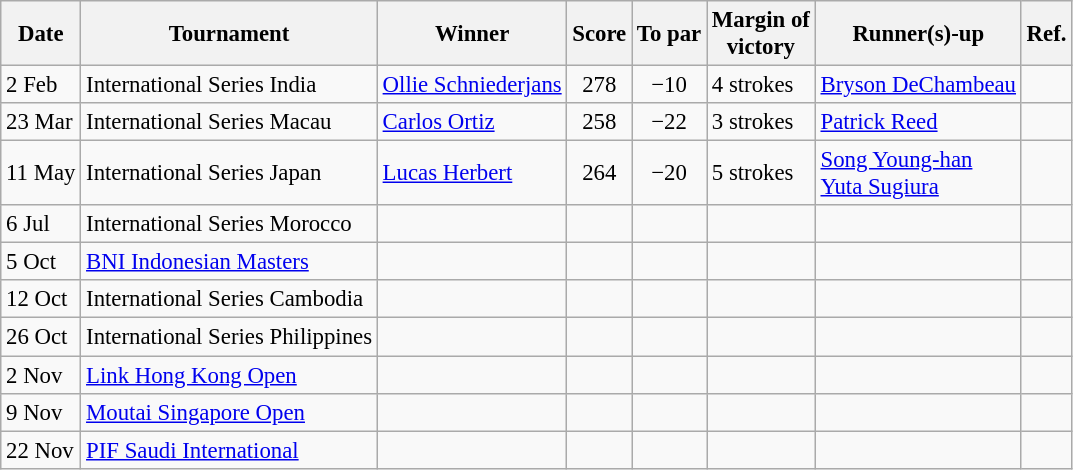<table class=wikitable style="font-size:95%">
<tr>
<th>Date</th>
<th>Tournament</th>
<th>Winner</th>
<th>Score</th>
<th>To par</th>
<th>Margin of<br>victory</th>
<th>Runner(s)-up</th>
<th>Ref.</th>
</tr>
<tr>
<td>2 Feb</td>
<td>International Series India</td>
<td> <a href='#'>Ollie Schniederjans</a></td>
<td align=center>278</td>
<td align=center>−10</td>
<td>4 strokes</td>
<td> <a href='#'>Bryson DeChambeau</a></td>
<td></td>
</tr>
<tr>
<td>23 Mar</td>
<td>International Series Macau</td>
<td> <a href='#'>Carlos Ortiz</a></td>
<td align=center>258</td>
<td align=center>−22</td>
<td>3 strokes</td>
<td> <a href='#'>Patrick Reed</a></td>
<td></td>
</tr>
<tr>
<td>11 May</td>
<td>International Series Japan</td>
<td> <a href='#'>Lucas Herbert</a></td>
<td align=center>264</td>
<td align=center>−20</td>
<td>5 strokes</td>
<td> <a href='#'>Song Young-han</a><br> <a href='#'>Yuta Sugiura</a></td>
<td></td>
</tr>
<tr>
<td>6 Jul</td>
<td>International Series Morocco</td>
<td></td>
<td align=center></td>
<td align=center></td>
<td></td>
<td></td>
<td></td>
</tr>
<tr>
<td>5 Oct</td>
<td><a href='#'>BNI Indonesian Masters</a></td>
<td></td>
<td align=center></td>
<td align=center></td>
<td></td>
<td></td>
<td></td>
</tr>
<tr>
<td>12 Oct</td>
<td>International Series Cambodia</td>
<td></td>
<td align=center></td>
<td align=center></td>
<td></td>
<td></td>
<td></td>
</tr>
<tr>
<td>26 Oct</td>
<td>International Series Philippines</td>
<td></td>
<td align=center></td>
<td align=center></td>
<td></td>
<td></td>
<td></td>
</tr>
<tr>
<td>2 Nov</td>
<td><a href='#'>Link Hong Kong Open</a></td>
<td></td>
<td align=center></td>
<td align=center></td>
<td></td>
<td></td>
<td></td>
</tr>
<tr>
<td>9 Nov</td>
<td><a href='#'>Moutai Singapore Open</a></td>
<td></td>
<td align=center></td>
<td align=center></td>
<td></td>
<td></td>
<td></td>
</tr>
<tr>
<td>22 Nov</td>
<td><a href='#'>PIF Saudi International</a></td>
<td></td>
<td align=center></td>
<td align=center></td>
<td></td>
<td></td>
<td></td>
</tr>
</table>
